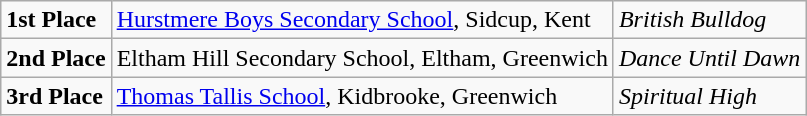<table class="wikitable">
<tr>
<td><strong>1st Place</strong></td>
<td><a href='#'>Hurstmere Boys Secondary School</a>, Sidcup, Kent</td>
<td><em>British Bulldog</em></td>
</tr>
<tr>
<td><strong>2nd Place</strong></td>
<td>Eltham Hill Secondary School, Eltham, Greenwich</td>
<td><em>Dance Until Dawn</em></td>
</tr>
<tr>
<td><strong>3rd Place</strong></td>
<td><a href='#'>Thomas Tallis School</a>, Kidbrooke, Greenwich</td>
<td><em>Spiritual High</em></td>
</tr>
</table>
